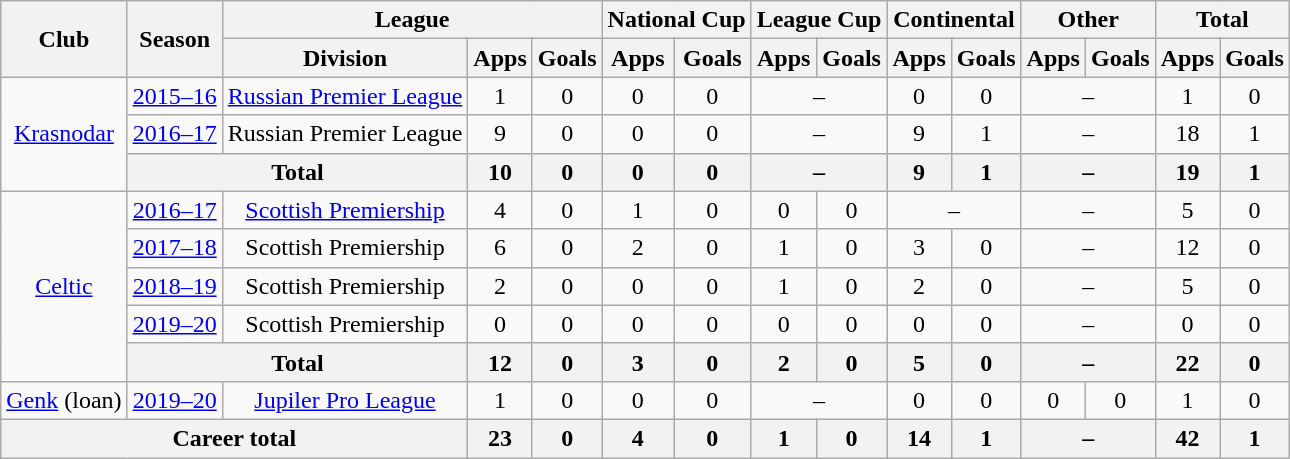<table class="wikitable" style="text-align:center">
<tr>
<th rowspan="2">Club</th>
<th rowspan="2">Season</th>
<th colspan="3">League</th>
<th colspan="2">National Cup</th>
<th colspan="2">League Cup</th>
<th colspan="2">Continental</th>
<th colspan="2">Other</th>
<th colspan="2">Total</th>
</tr>
<tr>
<th>Division</th>
<th>Apps</th>
<th>Goals</th>
<th>Apps</th>
<th>Goals</th>
<th>Apps</th>
<th>Goals</th>
<th>Apps</th>
<th>Goals</th>
<th>Apps</th>
<th>Goals</th>
<th>Apps</th>
<th>Goals</th>
</tr>
<tr>
<td rowspan="3"><a href='#'>Krasnodar</a></td>
<td><a href='#'>2015–16</a></td>
<td><a href='#'>Russian Premier League</a></td>
<td>1</td>
<td>0</td>
<td>0</td>
<td>0</td>
<td colspan="2">–</td>
<td>0</td>
<td>0</td>
<td colspan="2">–</td>
<td>1</td>
<td>0</td>
</tr>
<tr>
<td><a href='#'>2016–17</a></td>
<td>Russian Premier League</td>
<td>9</td>
<td>0</td>
<td>0</td>
<td>0</td>
<td colspan="2">–</td>
<td>9</td>
<td>1</td>
<td colspan="2">–</td>
<td>18</td>
<td>1</td>
</tr>
<tr>
<th colspan="2">Total</th>
<th>10</th>
<th>0</th>
<th>0</th>
<th>0</th>
<th colspan="2">–</th>
<th>9</th>
<th>1</th>
<th colspan="2">–</th>
<th>19</th>
<th>1</th>
</tr>
<tr>
<td rowspan="5"><a href='#'>Celtic</a></td>
<td><a href='#'>2016–17</a></td>
<td><a href='#'>Scottish Premiership</a></td>
<td>4</td>
<td>0</td>
<td>1</td>
<td>0</td>
<td>0</td>
<td>0</td>
<td colspan="2">–</td>
<td colspan="2">–</td>
<td>5</td>
<td>0</td>
</tr>
<tr>
<td><a href='#'>2017–18</a></td>
<td>Scottish Premiership</td>
<td>6</td>
<td>0</td>
<td>2</td>
<td>0</td>
<td>1</td>
<td>0</td>
<td>3</td>
<td>0</td>
<td colspan="2">–</td>
<td>12</td>
<td>0</td>
</tr>
<tr>
<td><a href='#'>2018–19</a></td>
<td>Scottish Premiership</td>
<td>2</td>
<td>0</td>
<td>0</td>
<td>0</td>
<td>1</td>
<td>0</td>
<td>2</td>
<td>0</td>
<td colspan="2">–</td>
<td>5</td>
<td>0</td>
</tr>
<tr>
<td><a href='#'>2019–20</a></td>
<td>Scottish Premiership</td>
<td>0</td>
<td>0</td>
<td>0</td>
<td>0</td>
<td>0</td>
<td>0</td>
<td>0</td>
<td>0</td>
<td colspan="2">–</td>
<td>0</td>
<td>0</td>
</tr>
<tr>
<th colspan="2">Total</th>
<th>12</th>
<th>0</th>
<th>3</th>
<th>0</th>
<th>2</th>
<th>0</th>
<th>5</th>
<th>0</th>
<th colspan="2">–</th>
<th>22</th>
<th>0</th>
</tr>
<tr>
<td><a href='#'>Genk</a> (loan)</td>
<td><a href='#'>2019–20</a></td>
<td><a href='#'>Jupiler Pro League</a></td>
<td>1</td>
<td>0</td>
<td>0</td>
<td>0</td>
<td colspan="2">–</td>
<td>0</td>
<td>0</td>
<td>0</td>
<td>0</td>
<td>1</td>
<td>0</td>
</tr>
<tr>
<th colspan="3">Career total</th>
<th>23</th>
<th>0</th>
<th>4</th>
<th>0</th>
<th>1</th>
<th>0</th>
<th>14</th>
<th>1</th>
<th colspan="2">–</th>
<th>42</th>
<th>1</th>
</tr>
</table>
